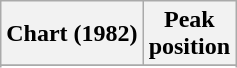<table class="wikitable sortable plainrowheaders" style="text-align:center">
<tr>
<th>Chart (1982)</th>
<th>Peak<br>position</th>
</tr>
<tr>
</tr>
<tr>
</tr>
<tr>
</tr>
<tr>
</tr>
</table>
